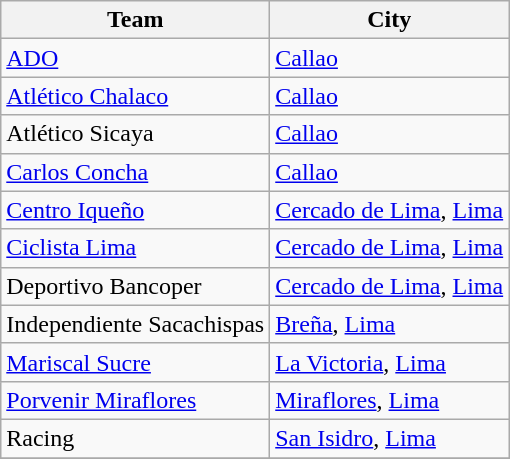<table class="wikitable sortable">
<tr>
<th>Team</th>
<th>City</th>
</tr>
<tr>
<td><a href='#'>ADO</a></td>
<td><a href='#'>Callao</a></td>
</tr>
<tr>
<td><a href='#'>Atlético Chalaco</a></td>
<td><a href='#'>Callao</a></td>
</tr>
<tr>
<td>Atlético Sicaya</td>
<td><a href='#'>Callao</a></td>
</tr>
<tr>
<td><a href='#'>Carlos Concha</a></td>
<td><a href='#'>Callao</a></td>
</tr>
<tr>
<td><a href='#'>Centro Iqueño</a></td>
<td><a href='#'>Cercado de Lima</a>, <a href='#'>Lima</a></td>
</tr>
<tr>
<td><a href='#'>Ciclista Lima</a></td>
<td><a href='#'>Cercado de Lima</a>, <a href='#'>Lima</a></td>
</tr>
<tr>
<td>Deportivo Bancoper</td>
<td><a href='#'>Cercado de Lima</a>, <a href='#'>Lima</a></td>
</tr>
<tr>
<td>Independiente Sacachispas</td>
<td><a href='#'>Breña</a>, <a href='#'>Lima</a></td>
</tr>
<tr>
<td><a href='#'>Mariscal Sucre</a></td>
<td><a href='#'>La Victoria</a>, <a href='#'>Lima</a></td>
</tr>
<tr>
<td><a href='#'>Porvenir Miraflores</a></td>
<td><a href='#'>Miraflores</a>, <a href='#'>Lima</a></td>
</tr>
<tr>
<td>Racing</td>
<td><a href='#'>San Isidro</a>, <a href='#'>Lima</a></td>
</tr>
<tr>
</tr>
</table>
